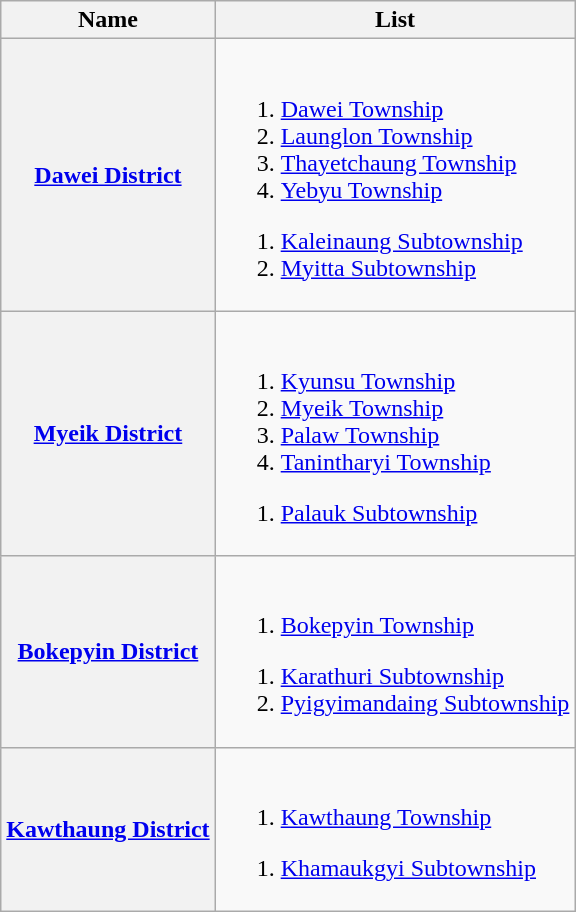<table class=wikitable>
<tr>
<th>Name</th>
<th>List</th>
</tr>
<tr>
<th><a href='#'>Dawei District</a></th>
<td><br>
<ol><li><a href='#'>Dawei Township</a></li><li><a href='#'>Launglon Township</a></li><li><a href='#'>Thayetchaung Township</a></li><li><a href='#'>Yebyu Township</a></li></ol><ol><li><a href='#'>Kaleinaung Subtownship</a></li><li><a href='#'>Myitta Subtownship</a></li></ol></td>
</tr>
<tr>
<th><a href='#'>Myeik District</a></th>
<td><br>
<ol><li><a href='#'>Kyunsu Township</a></li><li><a href='#'>Myeik Township</a></li><li><a href='#'>Palaw Township</a></li><li><a href='#'>Tanintharyi Township</a></li></ol><ol><li><a href='#'>Palauk Subtownship</a></li></ol></td>
</tr>
<tr>
<th><a href='#'>Bokepyin District</a></th>
<td><br>
<ol><li><a href='#'>Bokepyin Township</a></li></ol><ol><li><a href='#'>Karathuri Subtownship</a></li><li><a href='#'>Pyigyimandaing Subtownship</a></li></ol></td>
</tr>
<tr>
<th><a href='#'>Kawthaung District</a></th>
<td><br>
<ol><li><a href='#'>Kawthaung Township</a></li></ol><ol><li><a href='#'>Khamaukgyi Subtownship</a></li></ol></td>
</tr>
</table>
